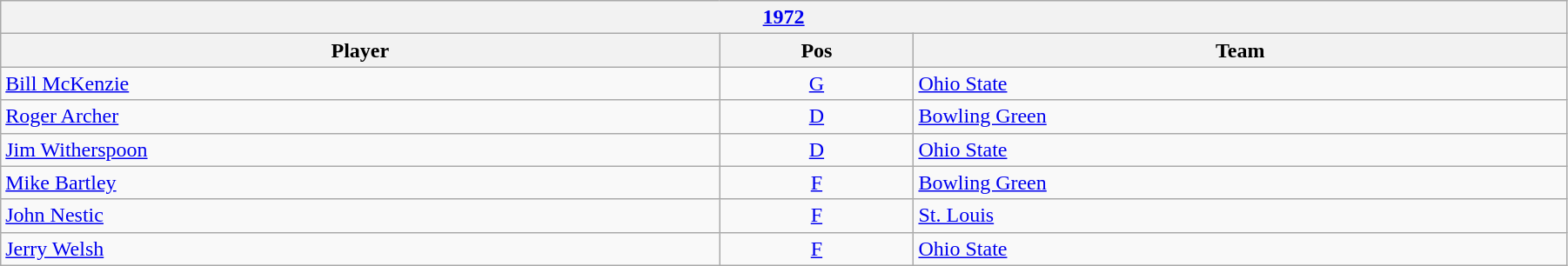<table class="wikitable" width=95%>
<tr>
<th colspan=3><a href='#'>1972</a></th>
</tr>
<tr>
<th>Player</th>
<th>Pos</th>
<th>Team</th>
</tr>
<tr>
<td><a href='#'>Bill McKenzie</a></td>
<td style="text-align:center;"><a href='#'>G</a></td>
<td><a href='#'>Ohio State</a></td>
</tr>
<tr>
<td><a href='#'>Roger Archer</a></td>
<td style="text-align:center;"><a href='#'>D</a></td>
<td><a href='#'>Bowling Green</a></td>
</tr>
<tr>
<td><a href='#'>Jim Witherspoon</a></td>
<td style="text-align:center;"><a href='#'>D</a></td>
<td><a href='#'>Ohio State</a></td>
</tr>
<tr>
<td><a href='#'>Mike Bartley</a></td>
<td style="text-align:center;"><a href='#'>F</a></td>
<td><a href='#'>Bowling Green</a></td>
</tr>
<tr>
<td><a href='#'>John Nestic</a></td>
<td style="text-align:center;"><a href='#'>F</a></td>
<td><a href='#'>St. Louis</a></td>
</tr>
<tr>
<td><a href='#'>Jerry Welsh</a></td>
<td style="text-align:center;"><a href='#'>F</a></td>
<td><a href='#'>Ohio State</a></td>
</tr>
</table>
